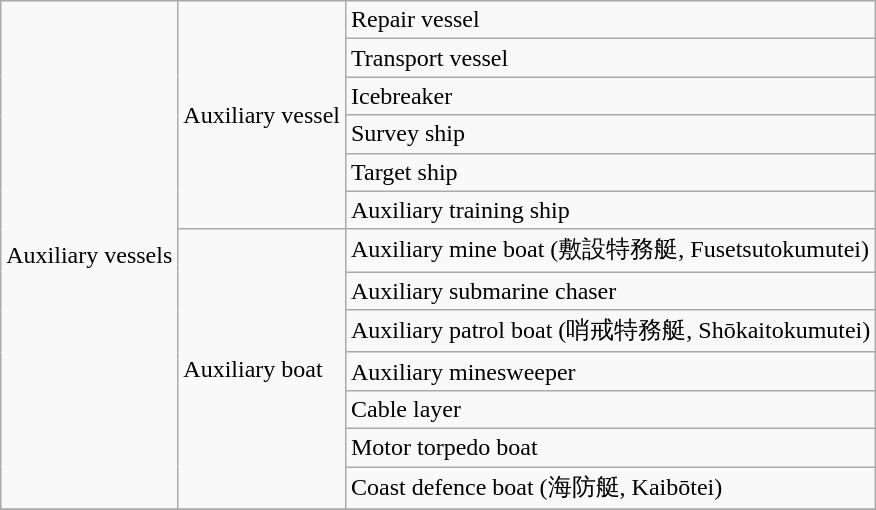<table class="wikitable">
<tr>
<td rowspan="13">Auxiliary vessels</td>
<td rowspan="6">Auxiliary vessel</td>
<td>Repair vessel</td>
</tr>
<tr>
<td>Transport vessel</td>
</tr>
<tr>
<td>Icebreaker</td>
</tr>
<tr>
<td>Survey ship</td>
</tr>
<tr>
<td>Target ship</td>
</tr>
<tr>
<td>Auxiliary training ship</td>
</tr>
<tr>
<td rowspan="7">Auxiliary boat</td>
<td>Auxiliary mine boat (敷設特務艇, Fusetsutokumutei)</td>
</tr>
<tr>
<td>Auxiliary submarine chaser</td>
</tr>
<tr>
<td>Auxiliary patrol boat (哨戒特務艇, Shōkaitokumutei)</td>
</tr>
<tr>
<td>Auxiliary minesweeper</td>
</tr>
<tr>
<td>Cable layer</td>
</tr>
<tr>
<td>Motor torpedo boat</td>
</tr>
<tr>
<td>Coast defence boat (海防艇, Kaibōtei)</td>
</tr>
<tr>
</tr>
</table>
